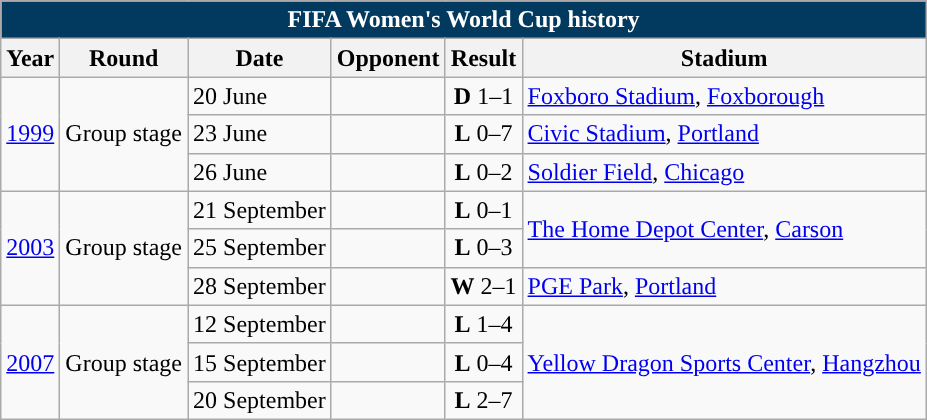<table class="wikitable" style="text-align: center;font-size:100%;">
<tr>
<th colspan=6 style="background: #013A5E; color: #FFFFFF;">FIFA Women's World Cup history</th>
</tr>
<tr>
<th>Year</th>
<th>Round</th>
<th>Date</th>
<th>Opponent</th>
<th>Result</th>
<th>Stadium</th>
</tr>
<tr>
<td rowspan=3> <a href='#'>1999</a></td>
<td rowspan=3>Group stage</td>
<td align="left">20 June</td>
<td align="left"></td>
<td><strong>D</strong> 1–1</td>
<td align="left"><a href='#'>Foxboro Stadium</a>, <a href='#'>Foxborough</a></td>
</tr>
<tr>
<td align="left">23 June</td>
<td align="left"></td>
<td><strong>L</strong> 0–7</td>
<td align="left"><a href='#'>Civic Stadium</a>, <a href='#'>Portland</a></td>
</tr>
<tr>
<td align="left">26 June</td>
<td align="left"></td>
<td><strong>L</strong> 0–2</td>
<td align="left"><a href='#'>Soldier Field</a>, <a href='#'>Chicago</a></td>
</tr>
<tr>
<td rowspan=3> <a href='#'>2003</a></td>
<td rowspan=3>Group stage</td>
<td align="left">21 September</td>
<td align="left"></td>
<td><strong>L</strong> 0–1</td>
<td rowspan=2 align="left"><a href='#'>The Home Depot Center</a>, <a href='#'>Carson</a></td>
</tr>
<tr>
<td align="left">25 September</td>
<td align="left"></td>
<td><strong>L</strong> 0–3</td>
</tr>
<tr>
<td align="left">28 September</td>
<td align="left"></td>
<td><strong>W</strong> 2–1</td>
<td align="left"><a href='#'>PGE Park</a>, <a href='#'>Portland</a></td>
</tr>
<tr>
<td rowspan=3> <a href='#'>2007</a></td>
<td rowspan=3>Group stage</td>
<td align="left">12 September</td>
<td align="left"></td>
<td><strong>L</strong> 1–4</td>
<td rowspan=3 align="left"><a href='#'>Yellow Dragon Sports Center</a>, <a href='#'>Hangzhou</a></td>
</tr>
<tr>
<td align="left">15 September</td>
<td align="left"></td>
<td><strong>L</strong> 0–4</td>
</tr>
<tr>
<td align="left">20 September</td>
<td align="left"></td>
<td><strong>L</strong> 2–7</td>
</tr>
</table>
